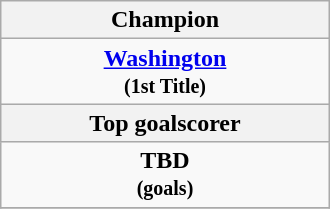<table class="wikitable" style="margin: 0 auto; width: 220px;">
<tr>
<th>Champion</th>
</tr>
<tr>
<td align="center"><strong> <a href='#'> Washington</a> </strong><br><small><strong>(1st Title)</strong></small></td>
</tr>
<tr>
<th>Top goalscorer</th>
</tr>
<tr>
<td align="center"><strong> TBD </strong><br><small><strong>(goals)</strong></small></td>
</tr>
<tr>
</tr>
</table>
